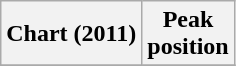<table class="wikitable plainrowheaders" style="text-align:center">
<tr>
<th scope="col">Chart (2011)</th>
<th scope="col">Peak<br>position</th>
</tr>
<tr>
</tr>
</table>
